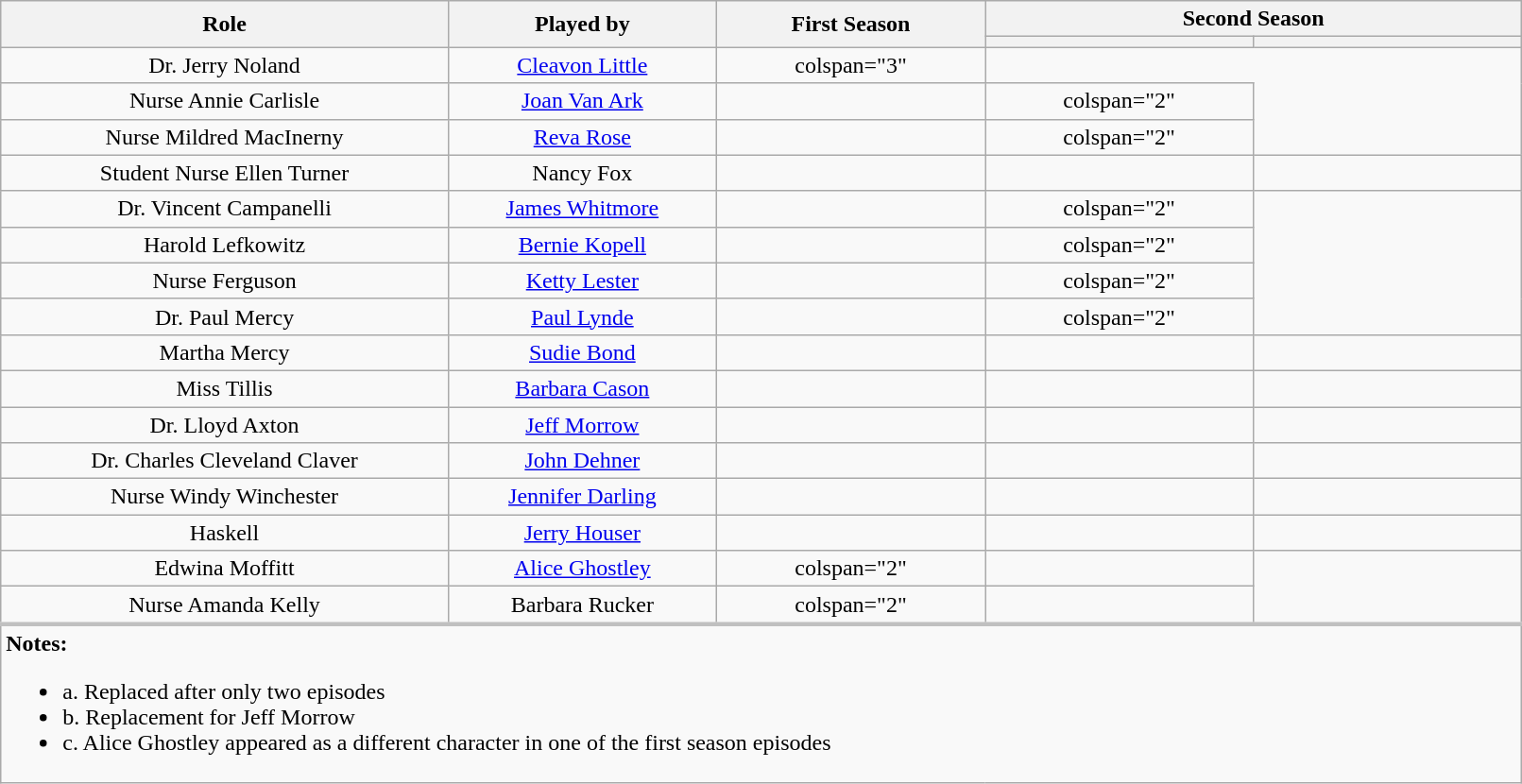<table class=wikitable width="85%">
<tr>
<th width="25%" rowspan="2">Role</th>
<th width="15%" rowspan="2">Played by</th>
<th width="15%" rowspan="2">First Season</th>
<th width="15%" colspan="2">Second Season</th>
</tr>
<tr>
<th width="15%"></th>
<th width="15%"></th>
</tr>
<tr align=center>
<td>Dr. Jerry Noland</td>
<td><a href='#'>Cleavon Little</a></td>
<td>colspan="3"</td>
</tr>
<tr align=center>
<td>Nurse Annie Carlisle</td>
<td><a href='#'>Joan Van Ark</a></td>
<td></td>
<td>colspan="2"</td>
</tr>
<tr align=center>
<td>Nurse Mildred MacInerny</td>
<td><a href='#'>Reva Rose</a></td>
<td></td>
<td>colspan="2" </td>
</tr>
<tr align=center>
<td>Student Nurse Ellen Turner</td>
<td>Nancy Fox</td>
<td></td>
<td></td>
<td></td>
</tr>
<tr align=center>
<td>Dr. Vincent Campanelli</td>
<td><a href='#'>James Whitmore</a></td>
<td></td>
<td>colspan="2" </td>
</tr>
<tr align=center>
<td>Harold Lefkowitz</td>
<td><a href='#'>Bernie Kopell</a></td>
<td></td>
<td>colspan="2" </td>
</tr>
<tr align=center>
<td>Nurse Ferguson</td>
<td><a href='#'>Ketty Lester</a></td>
<td></td>
<td>colspan="2" </td>
</tr>
<tr align=center>
<td>Dr. Paul Mercy</td>
<td><a href='#'>Paul Lynde</a></td>
<td></td>
<td>colspan="2"</td>
</tr>
<tr align=center>
<td>Martha Mercy</td>
<td><a href='#'>Sudie Bond</a></td>
<td></td>
<td></td>
<td></td>
</tr>
<tr align=center>
<td>Miss Tillis</td>
<td><a href='#'>Barbara Cason</a></td>
<td></td>
<td></td>
<td></td>
</tr>
<tr align=center>
<td>Dr. Lloyd Axton</td>
<td><a href='#'>Jeff Morrow</a></td>
<td></td>
<td><sup></sup></td>
<td></td>
</tr>
<tr align=center>
<td>Dr. Charles Cleveland Claver</td>
<td><a href='#'>John Dehner</a></td>
<td></td>
<td><sup></sup></td>
<td></td>
</tr>
<tr align=center>
<td>Nurse Windy Winchester</td>
<td><a href='#'>Jennifer Darling</a></td>
<td></td>
<td></td>
<td></td>
</tr>
<tr align=center>
<td>Haskell</td>
<td><a href='#'>Jerry Houser</a></td>
<td></td>
<td></td>
<td></td>
</tr>
<tr align=center>
<td>Edwina Moffitt</td>
<td><a href='#'>Alice Ghostley</a></td>
<td>colspan="2"</td>
<td><sup></sup></td>
</tr>
<tr align=center>
<td>Nurse Amanda Kelly</td>
<td>Barbara Rucker</td>
<td>colspan="2"</td>
<td></td>
</tr>
<tr style="border-top: 3px solid silver;">
<td colspan="8"><strong>Notes:</strong><br><ul><li>a. Replaced after only two episodes</li><li>b. Replacement for Jeff Morrow</li><li>c. Alice Ghostley appeared as a different character in one of the first season episodes</li></ul></td>
</tr>
</table>
